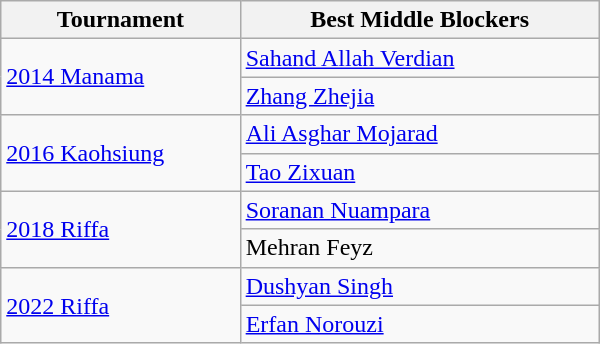<table class=wikitable style="width: 400px;">
<tr>
<th style="width: 40%;">Tournament</th>
<th style="width: 60%;">Best Middle Blockers</th>
</tr>
<tr>
<td rowspan=2><a href='#'>2014 Manama</a></td>
<td> <a href='#'>Sahand Allah Verdian</a></td>
</tr>
<tr>
<td> <a href='#'>Zhang Zhejia</a></td>
</tr>
<tr>
<td rowspan=2><a href='#'>2016 Kaohsiung</a></td>
<td> <a href='#'>Ali Asghar Mojarad</a></td>
</tr>
<tr>
<td> <a href='#'>Tao Zixuan</a></td>
</tr>
<tr>
<td rowspan=2><a href='#'>2018 Riffa</a></td>
<td> <a href='#'>Soranan Nuampara</a></td>
</tr>
<tr>
<td> Mehran Feyz</td>
</tr>
<tr>
<td rowspan=2><a href='#'>2022 Riffa</a></td>
<td> <a href='#'>Dushyan Singh</a></td>
</tr>
<tr>
<td> <a href='#'>Erfan Norouzi</a></td>
</tr>
</table>
